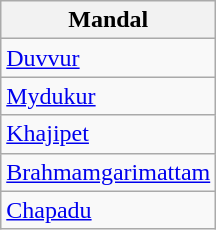<table class="wikitable sortable static-row-numbers static-row-header-hash">
<tr>
<th>Mandal</th>
</tr>
<tr>
<td><a href='#'>Duvvur</a></td>
</tr>
<tr>
<td><a href='#'>Mydukur</a></td>
</tr>
<tr>
<td><a href='#'>Khajipet</a></td>
</tr>
<tr>
<td><a href='#'>Brahmamgarimattam</a></td>
</tr>
<tr>
<td><a href='#'>Chapadu</a></td>
</tr>
</table>
